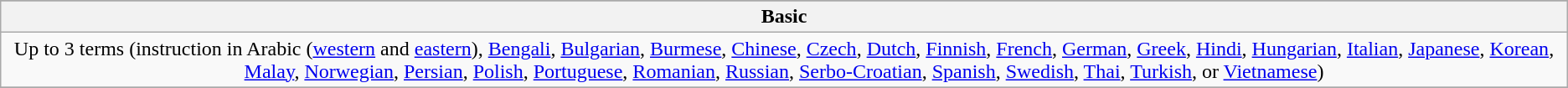<table class="wikitable floatcenter">
<tr style="vertical-align:top; text-align:center;">
</tr>
<tr style="vertical-align:top; text-align:center;">
<th>Basic</th>
</tr>
<tr style="vertical-align:top; text-align:center;">
<td>Up to 3 terms (instruction in Arabic (<a href='#'>western</a> and <a href='#'>eastern</a>), <a href='#'>Bengali</a>, <a href='#'>Bulgarian</a>, <a href='#'>Burmese</a>, <a href='#'>Chinese</a>, <a href='#'>Czech</a>, <a href='#'>Dutch</a>, <a href='#'>Finnish</a>, <a href='#'>French</a>, <a href='#'>German</a>, <a href='#'>Greek</a>, <a href='#'>Hindi</a>, <a href='#'>Hungarian</a>, <a href='#'>Italian</a>, <a href='#'>Japanese</a>, <a href='#'>Korean</a>, <a href='#'>Malay</a>, <a href='#'>Norwegian</a>, <a href='#'>Persian</a>, <a href='#'>Polish</a>, <a href='#'>Portuguese</a>, <a href='#'>Romanian</a>, <a href='#'>Russian</a>, <a href='#'>Serbo-Croatian</a>, <a href='#'>Spanish</a>, <a href='#'>Swedish</a>, <a href='#'>Thai</a>, <a href='#'>Turkish</a>, or <a href='#'>Vietnamese</a>)</td>
</tr>
<tr style="vertical-align:top; text-align:center;">
</tr>
</table>
